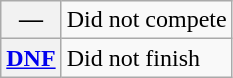<table class="wikitable">
<tr>
<th scope="row">—</th>
<td>Did not compete</td>
</tr>
<tr>
<th scope="row"><a href='#'>DNF</a></th>
<td>Did not finish</td>
</tr>
</table>
